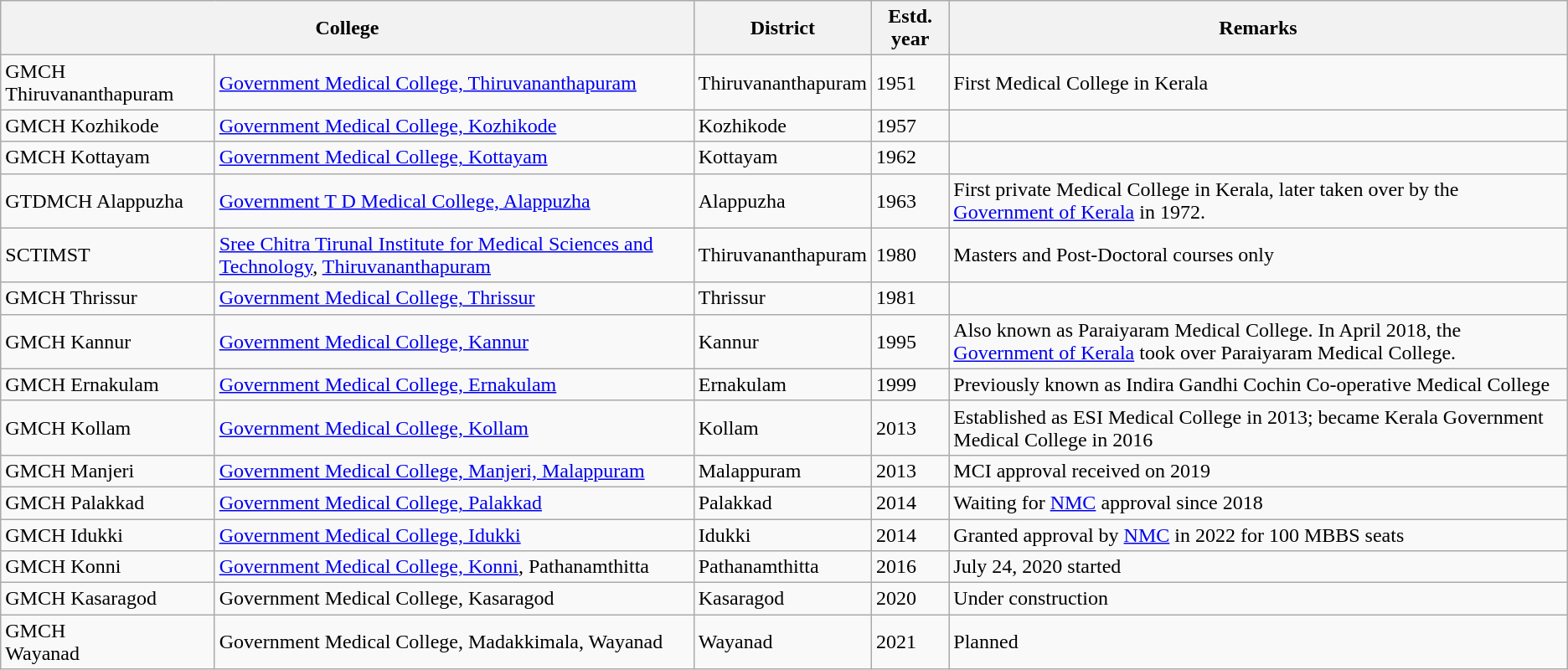<table class="wikitable sortable">
<tr>
<th colspan="2">College</th>
<th>District</th>
<th>Estd. year</th>
<th>Remarks</th>
</tr>
<tr>
<td>GMCH Thiruvananthapuram</td>
<td><a href='#'>Government Medical College, Thiruvananthapuram</a></td>
<td>Thiruvananthapuram</td>
<td>1951</td>
<td>First Medical College in Kerala</td>
</tr>
<tr>
<td>GMCH Kozhikode</td>
<td><a href='#'>Government Medical College, Kozhikode</a></td>
<td>Kozhikode</td>
<td>1957</td>
<td></td>
</tr>
<tr>
<td>GMCH Kottayam</td>
<td><a href='#'>Government Medical College, Kottayam</a></td>
<td>Kottayam</td>
<td>1962</td>
<td></td>
</tr>
<tr>
<td>GTDMCH Alappuzha</td>
<td><a href='#'>Government T D Medical College, Alappuzha</a></td>
<td>Alappuzha</td>
<td>1963</td>
<td>First private Medical College in Kerala, later taken over by the <a href='#'>Government of Kerala</a> in 1972.</td>
</tr>
<tr>
<td>SCTIMST</td>
<td><a href='#'>Sree Chitra Tirunal Institute for Medical Sciences and Technology</a>, <a href='#'>Thiruvananthapuram</a></td>
<td>Thiruvananthapuram</td>
<td>1980</td>
<td>Masters and Post-Doctoral courses only</td>
</tr>
<tr>
<td>GMCH Thrissur</td>
<td><a href='#'>Government Medical College, Thrissur</a></td>
<td>Thrissur</td>
<td>1981</td>
<td></td>
</tr>
<tr>
<td>GMCH Kannur</td>
<td><a href='#'>Government Medical College, Kannur</a></td>
<td>Kannur</td>
<td>1995</td>
<td>Also known as Paraiyaram Medical College. In April 2018, the <a href='#'>Government of Kerala</a> took over Paraiyaram Medical College.</td>
</tr>
<tr>
<td>GMCH Ernakulam</td>
<td><a href='#'>Government Medical College, Ernakulam</a></td>
<td>Ernakulam</td>
<td>1999</td>
<td>Previously known as Indira Gandhi Cochin Co-operative Medical College</td>
</tr>
<tr>
<td>GMCH Kollam</td>
<td><a href='#'>Government Medical College, Kollam</a></td>
<td>Kollam</td>
<td>2013</td>
<td>Established as ESI Medical College in 2013; became Kerala Government Medical College in 2016</td>
</tr>
<tr>
<td>GMCH Manjeri</td>
<td><a href='#'>Government Medical College, Manjeri, Malappuram</a></td>
<td>Malappuram</td>
<td>2013</td>
<td>MCI approval received on 2019</td>
</tr>
<tr>
<td>GMCH Palakkad</td>
<td><a href='#'>Government Medical College, Palakkad</a></td>
<td>Palakkad</td>
<td>2014</td>
<td>Waiting for <a href='#'>NMC</a> approval since 2018</td>
</tr>
<tr>
<td>GMCH Idukki</td>
<td><a href='#'>Government Medical College, Idukki</a></td>
<td>Idukki</td>
<td>2014</td>
<td>Granted approval by <a href='#'>NMC</a> in 2022 for 100 MBBS seats</td>
</tr>
<tr>
<td>GMCH Konni</td>
<td><a href='#'>Government Medical College, Konni</a>, Pathanamthitta</td>
<td>Pathanamthitta</td>
<td>2016</td>
<td>July 24, 2020 started</td>
</tr>
<tr>
<td>GMCH Kasaragod</td>
<td>Government Medical College, Kasaragod</td>
<td>Kasaragod</td>
<td>2020</td>
<td>Under construction</td>
</tr>
<tr>
<td>GMCH<br>Wayanad</td>
<td>Government Medical College, Madakkimala, Wayanad</td>
<td>Wayanad</td>
<td>2021</td>
<td>Planned</td>
</tr>
</table>
